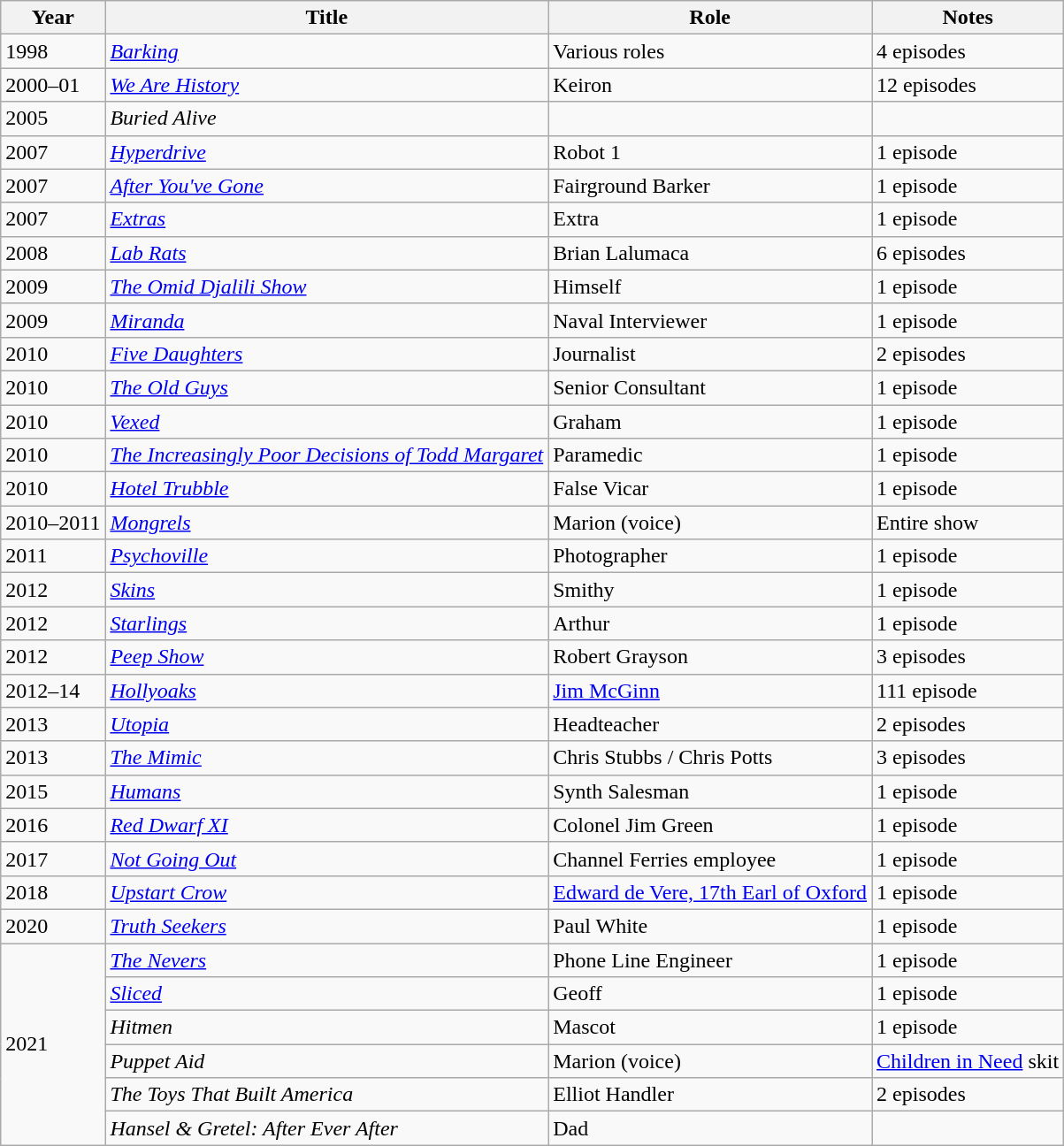<table class="wikitable sortable">
<tr>
<th>Year</th>
<th>Title</th>
<th>Role</th>
<th class="unsortable">Notes</th>
</tr>
<tr>
<td>1998</td>
<td><em><a href='#'>Barking</a></em></td>
<td>Various roles</td>
<td>4 episodes</td>
</tr>
<tr>
<td>2000–01</td>
<td><em><a href='#'>We Are History</a></em></td>
<td>Keiron</td>
<td>12 episodes</td>
</tr>
<tr>
<td>2005</td>
<td><em>Buried Alive</em></td>
<td></td>
<td></td>
</tr>
<tr>
<td>2007</td>
<td><em><a href='#'>Hyperdrive</a></em></td>
<td>Robot 1</td>
<td>1 episode</td>
</tr>
<tr>
<td>2007</td>
<td><em><a href='#'>After You've Gone</a></em></td>
<td>Fairground Barker</td>
<td>1 episode</td>
</tr>
<tr>
<td>2007</td>
<td><em><a href='#'>Extras</a></em></td>
<td>Extra</td>
<td>1 episode</td>
</tr>
<tr>
<td>2008</td>
<td><em><a href='#'>Lab Rats</a></em></td>
<td>Brian Lalumaca</td>
<td>6 episodes</td>
</tr>
<tr>
<td>2009</td>
<td><em><a href='#'>The Omid Djalili Show</a></em></td>
<td>Himself</td>
<td>1 episode</td>
</tr>
<tr>
<td>2009</td>
<td><em><a href='#'>Miranda</a></em></td>
<td>Naval Interviewer</td>
<td>1 episode</td>
</tr>
<tr>
<td>2010</td>
<td><em><a href='#'>Five Daughters</a></em></td>
<td>Journalist</td>
<td>2 episodes</td>
</tr>
<tr>
<td>2010</td>
<td><em><a href='#'>The Old Guys</a></em></td>
<td>Senior Consultant</td>
<td>1 episode</td>
</tr>
<tr>
<td>2010</td>
<td><em><a href='#'>Vexed</a></em></td>
<td>Graham</td>
<td>1 episode</td>
</tr>
<tr>
<td>2010</td>
<td><em><a href='#'>The Increasingly Poor Decisions of Todd Margaret</a></em></td>
<td>Paramedic</td>
<td>1 episode</td>
</tr>
<tr>
<td>2010</td>
<td><em><a href='#'>Hotel Trubble</a></em></td>
<td>False Vicar</td>
<td>1 episode</td>
</tr>
<tr>
<td>2010–2011</td>
<td><em><a href='#'>Mongrels</a></em></td>
<td>Marion (voice)</td>
<td>Entire show</td>
</tr>
<tr>
<td>2011</td>
<td><em><a href='#'>Psychoville</a></em></td>
<td>Photographer</td>
<td>1 episode</td>
</tr>
<tr>
<td>2012</td>
<td><em><a href='#'>Skins</a></em></td>
<td>Smithy</td>
<td>1 episode</td>
</tr>
<tr>
<td>2012</td>
<td><em><a href='#'>Starlings</a></em></td>
<td>Arthur</td>
<td>1 episode</td>
</tr>
<tr>
<td>2012</td>
<td><em><a href='#'>Peep Show</a></em></td>
<td>Robert Grayson</td>
<td>3 episodes</td>
</tr>
<tr>
<td>2012–14</td>
<td><em><a href='#'>Hollyoaks</a></em></td>
<td><a href='#'>Jim McGinn</a></td>
<td>111 episode</td>
</tr>
<tr>
<td>2013</td>
<td><em><a href='#'>Utopia</a></em></td>
<td>Headteacher</td>
<td>2 episodes</td>
</tr>
<tr>
<td>2013</td>
<td><em><a href='#'>The Mimic</a></em></td>
<td>Chris Stubbs / Chris Potts</td>
<td>3 episodes</td>
</tr>
<tr>
<td>2015</td>
<td><em><a href='#'>Humans</a></em></td>
<td>Synth Salesman</td>
<td>1 episode</td>
</tr>
<tr>
<td>2016</td>
<td><em><a href='#'>Red Dwarf XI</a></em></td>
<td>Colonel Jim Green</td>
<td>1 episode</td>
</tr>
<tr>
<td>2017</td>
<td><em><a href='#'>Not Going Out</a></em></td>
<td>Channel Ferries employee</td>
<td>1 episode</td>
</tr>
<tr>
<td>2018</td>
<td><em><a href='#'>Upstart Crow</a></em></td>
<td><a href='#'>Edward de Vere, 17th Earl of Oxford</a></td>
<td>1 episode</td>
</tr>
<tr>
<td>2020</td>
<td><em><a href='#'>Truth Seekers</a></em></td>
<td>Paul White</td>
<td>1 episode</td>
</tr>
<tr>
<td rowspan="6">2021</td>
<td><em><a href='#'>The Nevers</a></em></td>
<td>Phone Line Engineer</td>
<td>1 episode</td>
</tr>
<tr>
<td><em><a href='#'>Sliced</a></em></td>
<td>Geoff</td>
<td>1 episode</td>
</tr>
<tr>
<td><em>Hitmen</em></td>
<td>Mascot</td>
<td>1 episode</td>
</tr>
<tr>
<td><em>Puppet Aid</em></td>
<td>Marion (voice)</td>
<td><a href='#'>Children in Need</a> skit</td>
</tr>
<tr>
<td><em>The Toys That Built America</em></td>
<td>Elliot Handler</td>
<td>2 episodes</td>
</tr>
<tr>
<td><em>Hansel & Gretel: After Ever After</em></td>
<td>Dad</td>
<td></td>
</tr>
</table>
